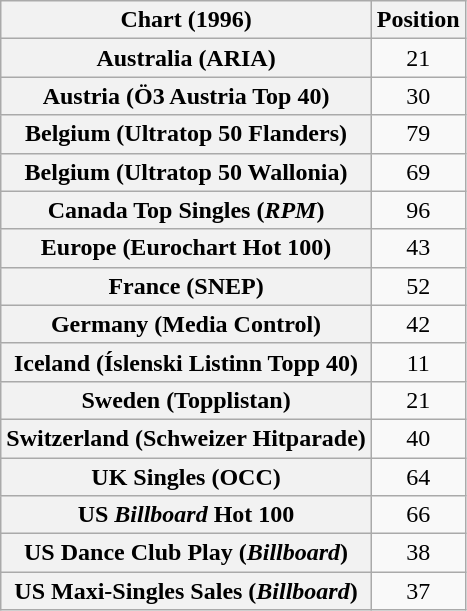<table class="wikitable sortable plainrowheaders">
<tr>
<th>Chart (1996)</th>
<th>Position</th>
</tr>
<tr>
<th scope="row">Australia (ARIA)</th>
<td align="center">21</td>
</tr>
<tr>
<th scope="row">Austria (Ö3 Austria Top 40)</th>
<td align="center">30</td>
</tr>
<tr>
<th scope="row">Belgium (Ultratop 50 Flanders)</th>
<td align="center">79</td>
</tr>
<tr>
<th scope="row">Belgium (Ultratop 50 Wallonia)</th>
<td align="center">69</td>
</tr>
<tr>
<th scope="row">Canada Top Singles (<em>RPM</em>)</th>
<td align="center">96</td>
</tr>
<tr>
<th scope="row">Europe (Eurochart Hot 100)</th>
<td align="center">43</td>
</tr>
<tr>
<th scope="row">France (SNEP)</th>
<td align="center">52</td>
</tr>
<tr>
<th scope="row">Germany (Media Control)</th>
<td align="center">42</td>
</tr>
<tr>
<th scope="row">Iceland (Íslenski Listinn Topp 40)</th>
<td align="center">11</td>
</tr>
<tr>
<th scope="row">Sweden (Topplistan)</th>
<td align="center">21</td>
</tr>
<tr>
<th scope="row">Switzerland (Schweizer Hitparade)</th>
<td align="center">40</td>
</tr>
<tr>
<th scope="row">UK Singles (OCC)</th>
<td align="center">64</td>
</tr>
<tr>
<th scope="row">US <em>Billboard</em> Hot 100</th>
<td align="center">66</td>
</tr>
<tr>
<th scope="row">US Dance Club Play (<em>Billboard</em>)</th>
<td align="center">38</td>
</tr>
<tr>
<th scope="row">US Maxi-Singles Sales (<em>Billboard</em>)</th>
<td align="center">37</td>
</tr>
</table>
